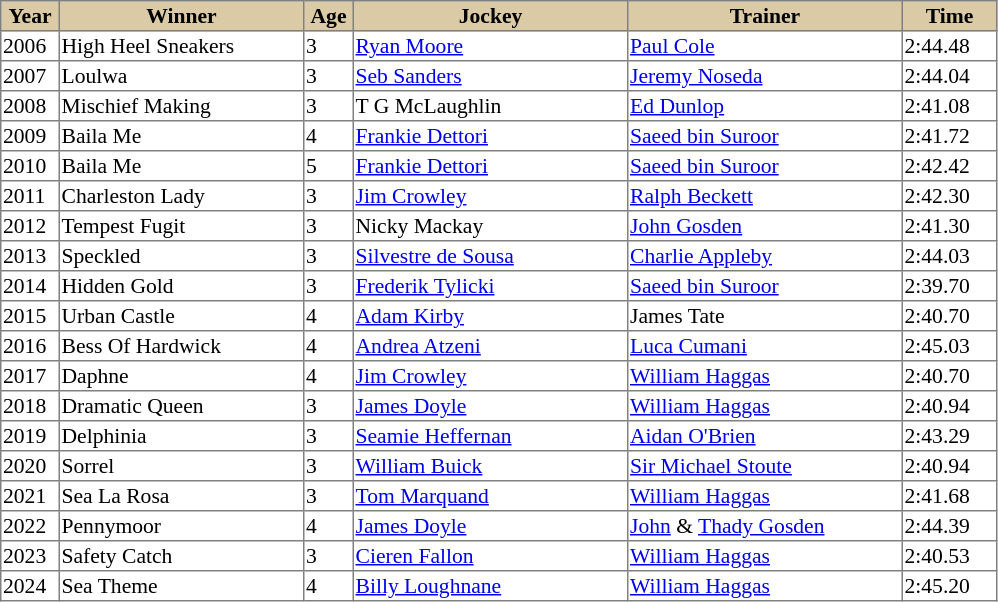<table class = "sortable" | border="1" style="border-collapse: collapse; font-size:90%">
<tr bgcolor="#DACAA5" align="center">
<th style="width:36px"><strong>Year</strong></th>
<th style="width:160px"><strong>Winner</strong></th>
<th style="width:30px"><strong>Age</strong></th>
<th style="width:180px"><strong>Jockey</strong></th>
<th style="width:180px"><strong>Trainer</strong></th>
<th style="width:60px"><strong>Time</strong></th>
</tr>
<tr>
<td>2006</td>
<td>High Heel Sneakers</td>
<td>3</td>
<td><a href='#'>Ryan Moore</a></td>
<td><a href='#'>Paul Cole</a></td>
<td>2:44.48</td>
</tr>
<tr>
<td>2007</td>
<td>Loulwa</td>
<td>3</td>
<td><a href='#'>Seb Sanders</a></td>
<td><a href='#'>Jeremy Noseda</a></td>
<td>2:44.04</td>
</tr>
<tr>
<td>2008</td>
<td>Mischief Making</td>
<td>3</td>
<td>T G McLaughlin</td>
<td><a href='#'>Ed Dunlop</a></td>
<td>2:41.08</td>
</tr>
<tr>
<td>2009</td>
<td>Baila Me</td>
<td>4</td>
<td><a href='#'>Frankie Dettori</a></td>
<td><a href='#'>Saeed bin Suroor</a></td>
<td>2:41.72</td>
</tr>
<tr>
<td>2010</td>
<td>Baila Me</td>
<td>5</td>
<td><a href='#'>Frankie Dettori</a></td>
<td><a href='#'>Saeed bin Suroor</a></td>
<td>2:42.42</td>
</tr>
<tr>
<td>2011</td>
<td>Charleston Lady</td>
<td>3</td>
<td><a href='#'>Jim Crowley</a></td>
<td><a href='#'>Ralph Beckett</a></td>
<td>2:42.30</td>
</tr>
<tr>
<td>2012</td>
<td>Tempest Fugit</td>
<td>3</td>
<td>Nicky Mackay</td>
<td><a href='#'>John Gosden</a></td>
<td>2:41.30</td>
</tr>
<tr>
<td>2013</td>
<td>Speckled</td>
<td>3</td>
<td><a href='#'>Silvestre de Sousa</a></td>
<td><a href='#'>Charlie Appleby</a></td>
<td>2:44.03</td>
</tr>
<tr>
<td>2014</td>
<td>Hidden Gold</td>
<td>3</td>
<td><a href='#'>Frederik Tylicki</a></td>
<td><a href='#'>Saeed bin Suroor</a></td>
<td>2:39.70</td>
</tr>
<tr>
<td>2015</td>
<td>Urban Castle</td>
<td>4</td>
<td><a href='#'>Adam Kirby</a></td>
<td>James Tate</td>
<td>2:40.70</td>
</tr>
<tr>
<td>2016</td>
<td>Bess Of Hardwick</td>
<td>4</td>
<td><a href='#'>Andrea Atzeni</a></td>
<td><a href='#'>Luca Cumani</a></td>
<td>2:45.03</td>
</tr>
<tr>
<td>2017</td>
<td>Daphne</td>
<td>4</td>
<td><a href='#'>Jim Crowley</a></td>
<td><a href='#'>William Haggas</a></td>
<td>2:40.70</td>
</tr>
<tr>
<td>2018</td>
<td>Dramatic Queen</td>
<td>3</td>
<td><a href='#'>James Doyle</a></td>
<td><a href='#'>William Haggas</a></td>
<td>2:40.94</td>
</tr>
<tr>
<td>2019</td>
<td>Delphinia</td>
<td>3</td>
<td><a href='#'>Seamie Heffernan</a></td>
<td><a href='#'>Aidan O'Brien</a></td>
<td>2:43.29</td>
</tr>
<tr>
<td>2020</td>
<td>Sorrel</td>
<td>3</td>
<td><a href='#'>William Buick</a></td>
<td><a href='#'>Sir Michael Stoute</a></td>
<td>2:40.94</td>
</tr>
<tr>
<td>2021</td>
<td>Sea La Rosa</td>
<td>3</td>
<td><a href='#'>Tom Marquand</a></td>
<td><a href='#'>William Haggas</a></td>
<td>2:41.68</td>
</tr>
<tr>
<td>2022</td>
<td>Pennymoor</td>
<td>4</td>
<td><a href='#'>James Doyle</a></td>
<td><a href='#'>John</a> & <a href='#'>Thady Gosden</a></td>
<td>2:44.39</td>
</tr>
<tr>
<td>2023</td>
<td>Safety Catch</td>
<td>3</td>
<td><a href='#'>Cieren Fallon</a></td>
<td><a href='#'>William Haggas</a></td>
<td>2:40.53</td>
</tr>
<tr>
<td>2024</td>
<td>Sea Theme</td>
<td>4</td>
<td><a href='#'>Billy Loughnane</a></td>
<td><a href='#'>William Haggas</a></td>
<td>2:45.20</td>
</tr>
</table>
